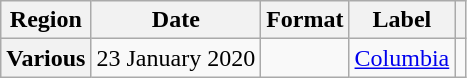<table class="wikitable plainrowheaders">
<tr>
<th scope="col">Region</th>
<th scope="col">Date</th>
<th scope="col">Format</th>
<th scope="col">Label</th>
<th scope="col"></th>
</tr>
<tr>
<th scope="row">Various</th>
<td>23 January 2020</td>
<td></td>
<td><a href='#'>Columbia</a></td>
<td></td>
</tr>
</table>
